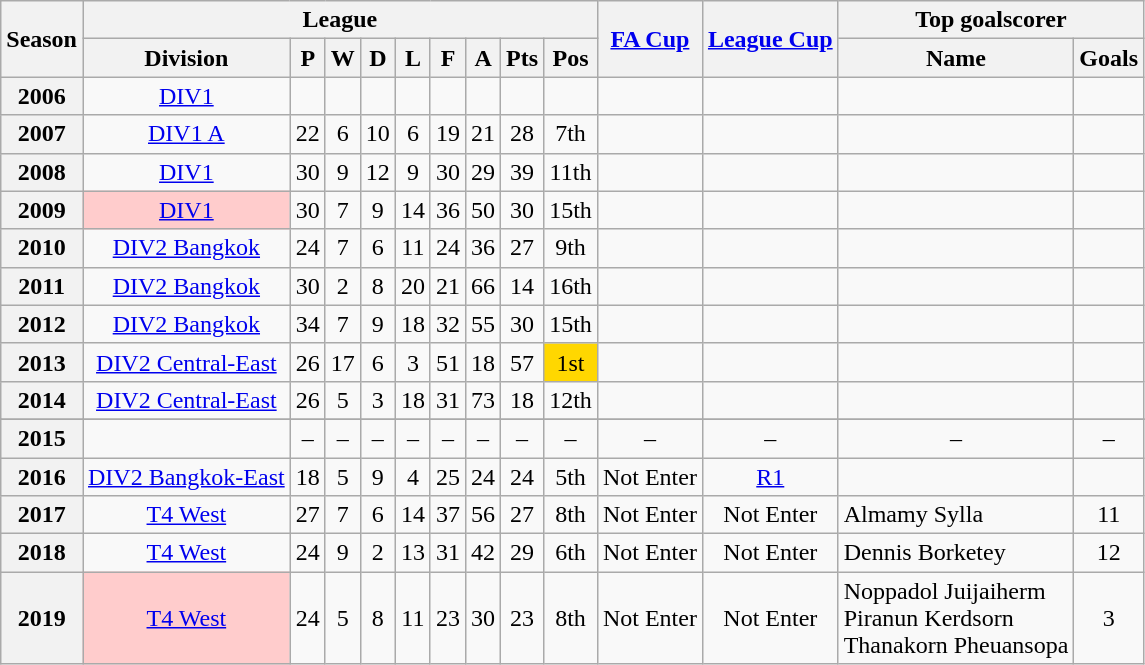<table class="wikitable" style="text-align: center">
<tr>
<th rowspan=2>Season</th>
<th colspan=9>League</th>
<th rowspan=2><a href='#'>FA Cup</a></th>
<th rowspan=2><a href='#'>League Cup</a></th>
<th colspan=2>Top goalscorer</th>
</tr>
<tr>
<th>Division</th>
<th>P</th>
<th>W</th>
<th>D</th>
<th>L</th>
<th>F</th>
<th>A</th>
<th>Pts</th>
<th>Pos</th>
<th>Name</th>
<th>Goals</th>
</tr>
<tr>
<th>2006</th>
<td><a href='#'>DIV1</a></td>
<td></td>
<td></td>
<td></td>
<td></td>
<td></td>
<td></td>
<td></td>
<td></td>
<td></td>
<td></td>
<td></td>
<td></td>
</tr>
<tr>
<th>2007</th>
<td><a href='#'>DIV1 A</a></td>
<td>22</td>
<td>6</td>
<td>10</td>
<td>6</td>
<td>19</td>
<td>21</td>
<td>28</td>
<td>7th</td>
<td></td>
<td></td>
<td></td>
<td></td>
</tr>
<tr>
<th>2008</th>
<td><a href='#'>DIV1</a></td>
<td>30</td>
<td>9</td>
<td>12</td>
<td>9</td>
<td>30</td>
<td>29</td>
<td>39</td>
<td>11th</td>
<td></td>
<td></td>
<td></td>
<td></td>
</tr>
<tr>
<th>2009</th>
<td bgcolor= "#FFCCCC"><a href='#'>DIV1</a></td>
<td>30</td>
<td>7</td>
<td>9</td>
<td>14</td>
<td>36</td>
<td>50</td>
<td>30</td>
<td>15th</td>
<td></td>
<td></td>
<td></td>
<td></td>
</tr>
<tr>
<th>2010</th>
<td><a href='#'>DIV2 Bangkok</a></td>
<td>24</td>
<td>7</td>
<td>6</td>
<td>11</td>
<td>24</td>
<td>36</td>
<td>27</td>
<td>9th</td>
<td></td>
<td></td>
<td></td>
<td></td>
</tr>
<tr>
<th>2011</th>
<td><a href='#'>DIV2 Bangkok</a></td>
<td>30</td>
<td>2</td>
<td>8</td>
<td>20</td>
<td>21</td>
<td>66</td>
<td>14</td>
<td>16th</td>
<td></td>
<td></td>
<td></td>
<td></td>
</tr>
<tr>
<th>2012</th>
<td><a href='#'>DIV2 Bangkok</a></td>
<td>34</td>
<td>7</td>
<td>9</td>
<td>18</td>
<td>32</td>
<td>55</td>
<td>30</td>
<td>15th</td>
<td></td>
<td></td>
<td></td>
<td></td>
</tr>
<tr>
<th>2013</th>
<td><a href='#'>DIV2 Central-East</a></td>
<td>26</td>
<td>17</td>
<td>6</td>
<td>3</td>
<td>51</td>
<td>18</td>
<td>57</td>
<td bgcolor=gold>1st</td>
<td></td>
<td></td>
<td></td>
<td></td>
</tr>
<tr>
<th>2014</th>
<td><a href='#'>DIV2 Central-East</a></td>
<td>26</td>
<td>5</td>
<td>3</td>
<td>18</td>
<td>31</td>
<td>73</td>
<td>18</td>
<td>12th</td>
<td></td>
<td></td>
<td></td>
<td></td>
</tr>
<tr>
</tr>
<tr>
</tr>
<tr>
<th>2015</th>
<td><strong></strong></td>
<td>–</td>
<td>–</td>
<td>–</td>
<td>–</td>
<td>–</td>
<td>–</td>
<td>–</td>
<td>–</td>
<td>–</td>
<td>–</td>
<td>–</td>
<td>–</td>
</tr>
<tr>
<th>2016</th>
<td><a href='#'>DIV2 Bangkok-East</a></td>
<td>18</td>
<td>5</td>
<td>9</td>
<td>4</td>
<td>25</td>
<td>24</td>
<td>24</td>
<td>5th</td>
<td>Not Enter</td>
<td><a href='#'>R1</a></td>
<td></td>
<td></td>
</tr>
<tr>
<th>2017</th>
<td><a href='#'>T4 West</a></td>
<td>27</td>
<td>7</td>
<td>6</td>
<td>14</td>
<td>37</td>
<td>56</td>
<td>27</td>
<td>8th</td>
<td>Not Enter</td>
<td>Not Enter</td>
<td align="left"> Almamy Sylla</td>
<td>11</td>
</tr>
<tr>
<th>2018</th>
<td><a href='#'>T4 West</a></td>
<td>24</td>
<td>9</td>
<td>2</td>
<td>13</td>
<td>31</td>
<td>42</td>
<td>29</td>
<td>6th</td>
<td>Not Enter</td>
<td>Not Enter</td>
<td align="left"> Dennis Borketey</td>
<td>12</td>
</tr>
<tr>
<th>2019</th>
<td bgcolor= "#FFCCCC"><a href='#'>T4 West</a></td>
<td>24</td>
<td>5</td>
<td>8</td>
<td>11</td>
<td>23</td>
<td>30</td>
<td>23</td>
<td>8th</td>
<td>Not Enter</td>
<td>Not Enter</td>
<td align="left"> Noppadol Juijaiherm<br> Piranun Kerdsorn<br> Thanakorn Pheuansopa</td>
<td>3</td>
</tr>
</table>
